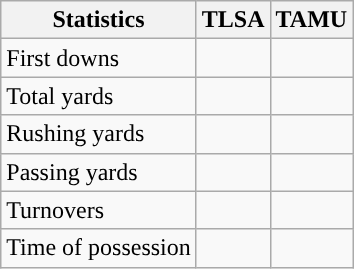<table class="wikitable" style="float: left;">
<tr>
<th>Statistics</th>
<th>TLSA</th>
<th>TAMU</th>
</tr>
<tr>
<td>First downs</td>
<td></td>
<td></td>
</tr>
<tr>
<td>Total yards</td>
<td></td>
<td></td>
</tr>
<tr>
<td>Rushing yards</td>
<td></td>
<td></td>
</tr>
<tr>
<td>Passing yards</td>
<td></td>
<td></td>
</tr>
<tr>
<td>Turnovers</td>
<td></td>
<td></td>
</tr>
<tr>
<td>Time of possession</td>
<td></td>
<td></td>
</tr>
</table>
